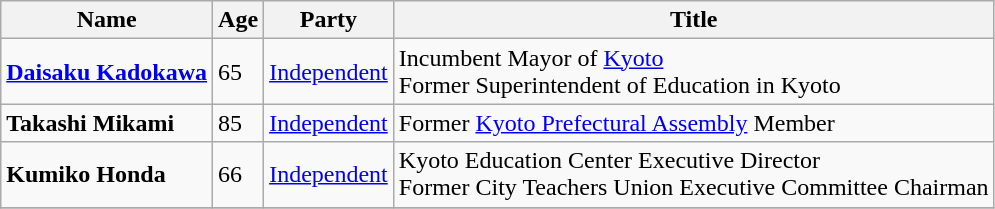<table class="wikitable">
<tr>
<th>Name</th>
<th style="white-space:nowrap;">Age</th>
<th>Party</th>
<th>Title</th>
</tr>
<tr>
<td><strong><a href='#'>Daisaku Kadokawa</a></strong></td>
<td>65</td>
<td><a href='#'>Independent</a></td>
<td>Incumbent Mayor of <a href='#'>Kyoto</a><br>Former Superintendent of Education in Kyoto</td>
</tr>
<tr>
<td><strong>Takashi Mikami</strong></td>
<td>85</td>
<td><a href='#'>Independent</a></td>
<td>Former <a href='#'>Kyoto Prefectural Assembly</a> Member</td>
</tr>
<tr>
<td><strong>Kumiko Honda</strong></td>
<td>66</td>
<td><a href='#'>Independent</a></td>
<td>Kyoto Education Center Executive Director<br>Former City Teachers Union Executive Committee Chairman</td>
</tr>
<tr>
</tr>
</table>
